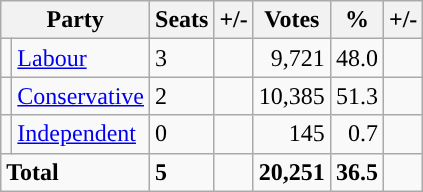<table class="wikitable sortable">
<tr>
<th colspan="2">Party</th>
<th>Seats</th>
<th>+/-</th>
<th>Votes</th>
<th>%</th>
<th>+/-</th>
</tr>
<tr>
<td style="background-color: "></td>
<td><a href='#'>Labour</a></td>
<td>3</td>
<td></td>
<td style="text-align:right;">9,721</td>
<td style="text-align:right;">48.0</td>
<td style="text-align:right;"></td>
</tr>
<tr>
<td style="background-color: "></td>
<td><a href='#'>Conservative</a></td>
<td>2</td>
<td></td>
<td style="text-align:right;">10,385</td>
<td style="text-align:right;">51.3</td>
<td style="text-align:right;"></td>
</tr>
<tr>
<td style="background-color: "></td>
<td><a href='#'>Independent</a></td>
<td>0</td>
<td></td>
<td style="text-align:right;">145</td>
<td style="text-align:right;">0.7</td>
<td style="text-align:right;"></td>
</tr>
<tr>
<td colspan="2"><strong>Total</strong></td>
<td><strong>5</strong></td>
<td></td>
<td style="text-align:right;"><strong>20,251</strong></td>
<td style="text-align:right;"><strong>36.5</strong></td>
<td></td>
</tr>
</table>
